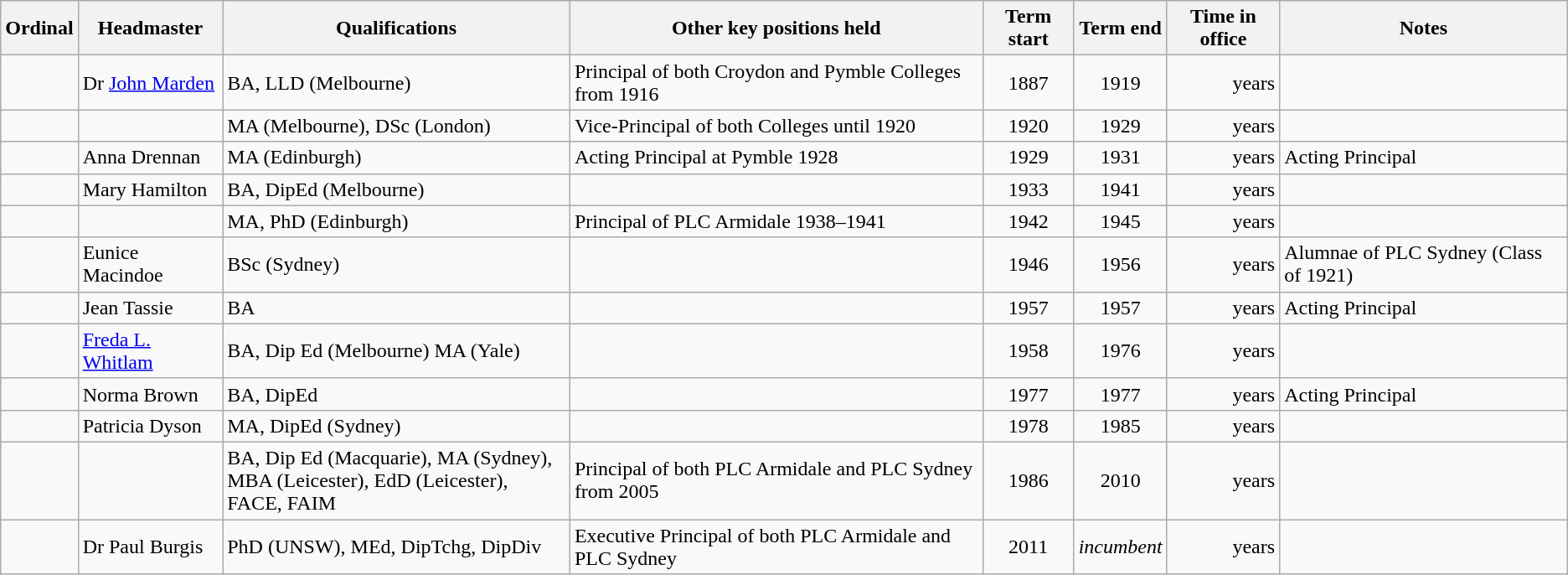<table class="wikitable sortable">
<tr>
<th>Ordinal</th>
<th>Headmaster</th>
<th>Qualifications</th>
<th>Other key positions held</th>
<th>Term start</th>
<th>Term end</th>
<th>Time in office</th>
<th>Notes</th>
</tr>
<tr>
<td align=center></td>
<td>Dr <a href='#'>John Marden</a></td>
<td>BA, LLD (Melbourne)</td>
<td>Principal of both Croydon and Pymble Colleges from 1916</td>
<td align=center>1887</td>
<td align=center>1919</td>
<td align=right> years</td>
<td></td>
</tr>
<tr>
<td align=center></td>
<td></td>
<td>MA (Melbourne), DSc (London)</td>
<td>Vice-Principal of both Colleges until 1920</td>
<td align=center>1920</td>
<td align=center>1929</td>
<td align=right> years</td>
<td></td>
</tr>
<tr>
<td align=center></td>
<td>Anna Drennan</td>
<td>MA (Edinburgh)</td>
<td>Acting Principal at Pymble 1928</td>
<td align=center>1929</td>
<td align=center>1931</td>
<td align=right> years</td>
<td>Acting Principal</td>
</tr>
<tr>
<td align=center></td>
<td>Mary Hamilton</td>
<td>BA, DipEd (Melbourne)</td>
<td></td>
<td align=center>1933</td>
<td align=center>1941</td>
<td align=right> years</td>
<td></td>
</tr>
<tr>
<td align=center></td>
<td></td>
<td>MA, PhD (Edinburgh)</td>
<td>Principal of PLC Armidale 1938–1941</td>
<td align=center>1942</td>
<td align=center>1945</td>
<td align=right> years</td>
<td></td>
</tr>
<tr>
<td align=center></td>
<td>Eunice Macindoe</td>
<td>BSc (Sydney)</td>
<td></td>
<td align=center>1946</td>
<td align=center>1956</td>
<td align=right> years</td>
<td>Alumnae of PLC Sydney (Class of 1921)</td>
</tr>
<tr>
<td align=center></td>
<td>Jean Tassie</td>
<td>BA</td>
<td></td>
<td align=center>1957</td>
<td align=center>1957</td>
<td align=right> years</td>
<td>Acting Principal</td>
</tr>
<tr>
<td align=center></td>
<td><a href='#'>Freda L. Whitlam</a></td>
<td>BA, Dip Ed (Melbourne) MA (Yale)</td>
<td></td>
<td align=center>1958</td>
<td align=center>1976</td>
<td align=right> years</td>
<td></td>
</tr>
<tr>
<td align=center></td>
<td>Norma Brown</td>
<td>BA, DipEd</td>
<td></td>
<td align=center>1977</td>
<td align=center>1977</td>
<td align=right> years</td>
<td>Acting Principal</td>
</tr>
<tr>
<td align=center></td>
<td>Patricia Dyson</td>
<td>MA, DipEd (Sydney)</td>
<td></td>
<td align=center>1978</td>
<td align=center>1985</td>
<td align=right> years</td>
<td></td>
</tr>
<tr>
<td align=center></td>
<td></td>
<td>BA, Dip Ed (Macquarie), MA (Sydney),<br>MBA (Leicester), EdD (Leicester), FACE, FAIM</td>
<td>Principal of both PLC Armidale and PLC Sydney from 2005</td>
<td align=center>1986</td>
<td align=center>2010</td>
<td align=right> years</td>
<td></td>
</tr>
<tr>
<td align=center></td>
<td>Dr Paul Burgis</td>
<td>PhD (UNSW), MEd, DipTchg, DipDiv</td>
<td>Executive Principal of both PLC Armidale and PLC Sydney</td>
<td align=center>2011</td>
<td align=center><em>incumbent</em></td>
<td align=right> years</td>
<td></td>
</tr>
</table>
